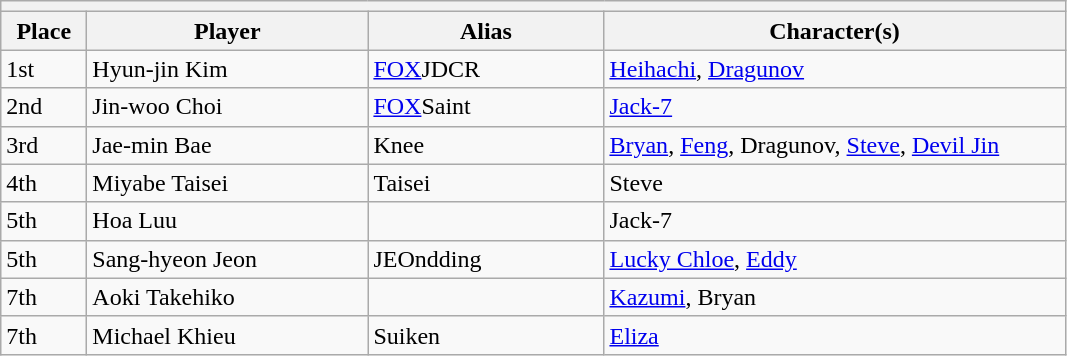<table class="wikitable">
<tr>
<th colspan=5></th>
</tr>
<tr>
<th style="width:50px;">Place</th>
<th style="width:180px;">Player</th>
<th style="width:150px;">Alias</th>
<th style="width:300px;">Character(s)</th>
</tr>
<tr>
<td>1st</td>
<td> Hyun-jin Kim</td>
<td><a href='#'>FOX</a>JDCR</td>
<td><a href='#'>Heihachi</a>, <a href='#'>Dragunov</a></td>
</tr>
<tr>
<td>2nd</td>
<td> Jin-woo Choi</td>
<td><a href='#'>FOX</a>Saint</td>
<td><a href='#'>Jack-7</a></td>
</tr>
<tr>
<td>3rd</td>
<td> Jae-min Bae</td>
<td>Knee</td>
<td><a href='#'>Bryan</a>, <a href='#'>Feng</a>, Dragunov, <a href='#'>Steve</a>, <a href='#'>Devil Jin</a></td>
</tr>
<tr>
<td>4th</td>
<td> Miyabe Taisei</td>
<td>Taisei</td>
<td>Steve</td>
</tr>
<tr>
<td>5th</td>
<td> Hoa Luu</td>
<td></td>
<td>Jack-7</td>
</tr>
<tr>
<td>5th</td>
<td> Sang-hyeon Jeon</td>
<td>JEOndding</td>
<td><a href='#'>Lucky Chloe</a>, <a href='#'>Eddy</a></td>
</tr>
<tr>
<td>7th</td>
<td> Aoki Takehiko</td>
<td></td>
<td><a href='#'>Kazumi</a>, Bryan</td>
</tr>
<tr>
<td>7th</td>
<td> Michael Khieu</td>
<td>Suiken</td>
<td><a href='#'>Eliza</a></td>
</tr>
</table>
